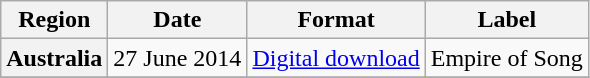<table class="wikitable plainrowheaders">
<tr>
<th scope="col">Region</th>
<th scope="col">Date</th>
<th scope="col">Format</th>
<th scope="col">Label</th>
</tr>
<tr>
<th scope="row">Australia</th>
<td>27 June 2014</td>
<td><a href='#'>Digital download</a></td>
<td>Empire of Song</td>
</tr>
<tr>
</tr>
</table>
